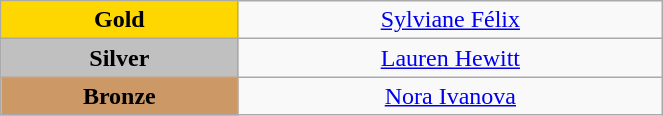<table class="wikitable" style="text-align:center; " width="35%">
<tr>
<td bgcolor="gold"><strong>Gold</strong></td>
<td><a href='#'>Sylviane Félix</a><br>  <small><em></em></small></td>
</tr>
<tr>
<td bgcolor="silver"><strong>Silver</strong></td>
<td><a href='#'>Lauren Hewitt</a><br>  <small><em></em></small></td>
</tr>
<tr>
<td bgcolor="CC9966"><strong>Bronze</strong></td>
<td><a href='#'>Nora Ivanova</a><br>  <small><em></em></small></td>
</tr>
</table>
